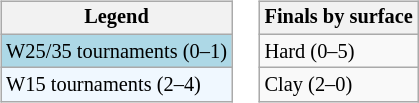<table>
<tr valign=top>
<td><br><table class=wikitable style="font-size:85%">
<tr>
<th>Legend</th>
</tr>
<tr style="background:lightblue;">
<td>W25/35 tournaments (0–1)</td>
</tr>
<tr style="background:#f0f8ff;">
<td>W15 tournaments (2–4)</td>
</tr>
</table>
</td>
<td><br><table class=wikitable style="font-size:85%">
<tr>
<th>Finals by surface</th>
</tr>
<tr>
<td>Hard (0–5)</td>
</tr>
<tr>
<td>Clay (2–0)</td>
</tr>
</table>
</td>
</tr>
</table>
